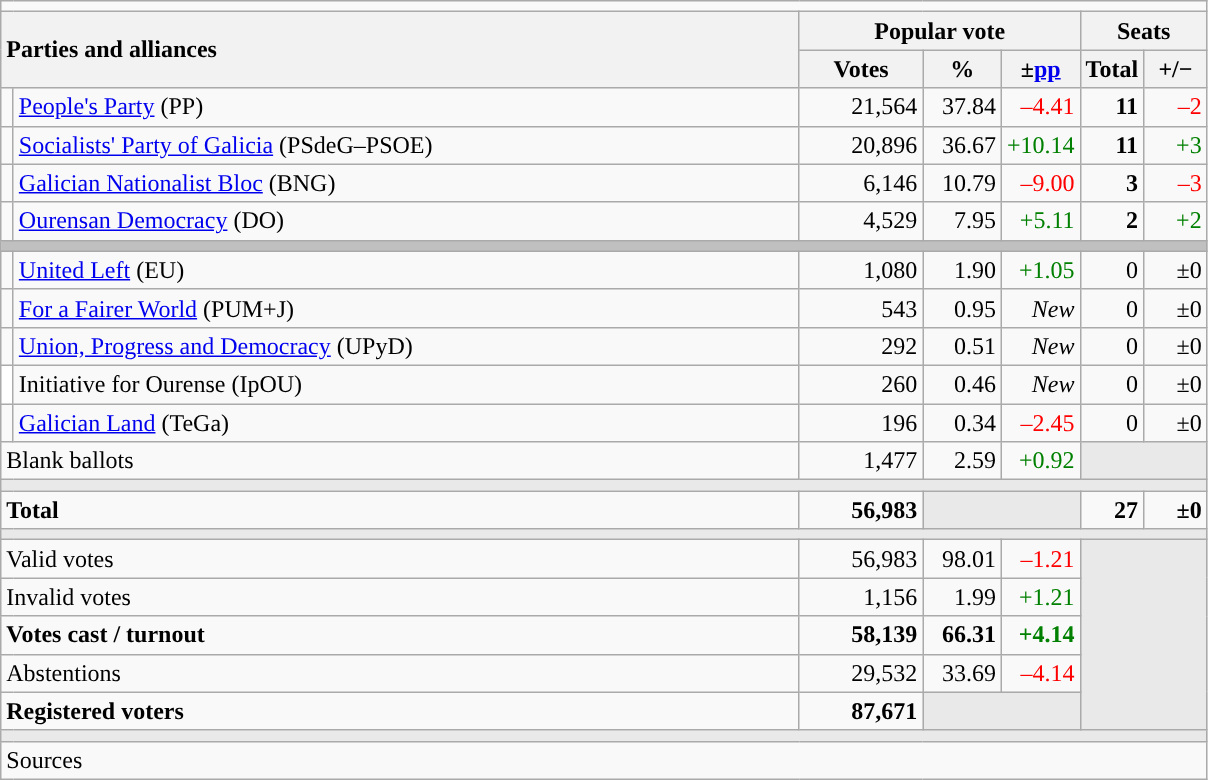<table class="wikitable" style="text-align:right;">
<tr>
<td colspan="7"></td>
</tr>
<tr>
<th style="text-align:left;" rowspan="2" colspan="2" width="525">Parties and alliances</th>
<th colspan="3">Popular vote</th>
<th colspan="2">Seats</th>
</tr>
<tr>
<th width="75">Votes</th>
<th width="45">%</th>
<th width="45">±<a href='#'>pp</a></th>
<th width="35">Total</th>
<th width="35">+/−</th>
</tr>
<tr>
<td width="1" style="color:inherit;background:"></td>
<td align="left"><a href='#'>People's Party</a> (PP)</td>
<td>21,564</td>
<td>37.84</td>
<td style="color:red;">–4.41</td>
<td><strong>11</strong></td>
<td style="color:red;">–2</td>
</tr>
<tr>
<td style="color:inherit;background:"></td>
<td align="left"><a href='#'>Socialists' Party of Galicia</a> (PSdeG–PSOE)</td>
<td>20,896</td>
<td>36.67</td>
<td style="color:green;">+10.14</td>
<td><strong>11</strong></td>
<td style="color:green;">+3</td>
</tr>
<tr>
<td style="color:inherit;background:"></td>
<td align="left"><a href='#'>Galician Nationalist Bloc</a> (BNG)</td>
<td>6,146</td>
<td>10.79</td>
<td style="color:red;">–9.00</td>
<td><strong>3</strong></td>
<td style="color:red;">–3</td>
</tr>
<tr>
<td style="color:inherit;background:"></td>
<td align="left"><a href='#'>Ourensan Democracy</a> (DO)</td>
<td>4,529</td>
<td>7.95</td>
<td style="color:green;">+5.11</td>
<td><strong>2</strong></td>
<td style="color:green;">+2</td>
</tr>
<tr>
<td colspan="7" bgcolor="#C0C0C0"></td>
</tr>
<tr>
<td style="color:inherit;background:"></td>
<td align="left"><a href='#'>United Left</a> (EU)</td>
<td>1,080</td>
<td>1.90</td>
<td style="color:green;">+1.05</td>
<td>0</td>
<td>±0</td>
</tr>
<tr>
<td style="color:inherit;background:"></td>
<td align="left"><a href='#'>For a Fairer World</a> (PUM+J)</td>
<td>543</td>
<td>0.95</td>
<td><em>New</em></td>
<td>0</td>
<td>±0</td>
</tr>
<tr>
<td style="color:inherit;background:"></td>
<td align="left"><a href='#'>Union, Progress and Democracy</a> (UPyD)</td>
<td>292</td>
<td>0.51</td>
<td><em>New</em></td>
<td>0</td>
<td>±0</td>
</tr>
<tr>
<td bgcolor="white"></td>
<td align="left">Initiative for Ourense (IpOU)</td>
<td>260</td>
<td>0.46</td>
<td><em>New</em></td>
<td>0</td>
<td>±0</td>
</tr>
<tr>
<td style="color:inherit;background:"></td>
<td align="left"><a href='#'>Galician Land</a> (TeGa)</td>
<td>196</td>
<td>0.34</td>
<td style="color:red;">–2.45</td>
<td>0</td>
<td>±0</td>
</tr>
<tr>
<td align="left" colspan="2">Blank ballots</td>
<td>1,477</td>
<td>2.59</td>
<td style="color:green;">+0.92</td>
<td bgcolor="#E9E9E9" colspan="2"></td>
</tr>
<tr>
<td colspan="7" bgcolor="#E9E9E9"></td>
</tr>
<tr style="font-weight:bold;">
<td align="left" colspan="2">Total</td>
<td>56,983</td>
<td bgcolor="#E9E9E9" colspan="2"></td>
<td>27</td>
<td>±0</td>
</tr>
<tr>
<td colspan="7" bgcolor="#E9E9E9"></td>
</tr>
<tr>
<td align="left" colspan="2">Valid votes</td>
<td>56,983</td>
<td>98.01</td>
<td style="color:red;">–1.21</td>
<td bgcolor="#E9E9E9" colspan="2" rowspan="5"></td>
</tr>
<tr>
<td align="left" colspan="2">Invalid votes</td>
<td>1,156</td>
<td>1.99</td>
<td style="color:green;">+1.21</td>
</tr>
<tr style="font-weight:bold;">
<td align="left" colspan="2">Votes cast / turnout</td>
<td>58,139</td>
<td>66.31</td>
<td style="color:green;">+4.14</td>
</tr>
<tr>
<td align="left" colspan="2">Abstentions</td>
<td>29,532</td>
<td>33.69</td>
<td style="color:red;">–4.14</td>
</tr>
<tr style="font-weight:bold;">
<td align="left" colspan="2">Registered voters</td>
<td>87,671</td>
<td bgcolor="#E9E9E9" colspan="2"></td>
</tr>
<tr>
<td colspan="7" bgcolor="#E9E9E9"></td>
</tr>
<tr>
<td align="left" colspan="7">Sources</td>
</tr>
</table>
